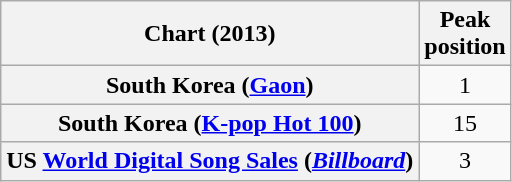<table class="wikitable plainrowheaders sortable" style="text-align:center">
<tr>
<th scope="col">Chart (2013)</th>
<th scope="col">Peak<br>position</th>
</tr>
<tr>
<th scope="row">South Korea (<a href='#'>Gaon</a>)</th>
<td>1</td>
</tr>
<tr>
<th scope="row">South Korea (<a href='#'>K-pop Hot 100</a>)</th>
<td>15</td>
</tr>
<tr>
<th scope="row">US <a href='#'>World Digital Song Sales</a> (<em><a href='#'>Billboard</a></em>)</th>
<td>3</td>
</tr>
</table>
